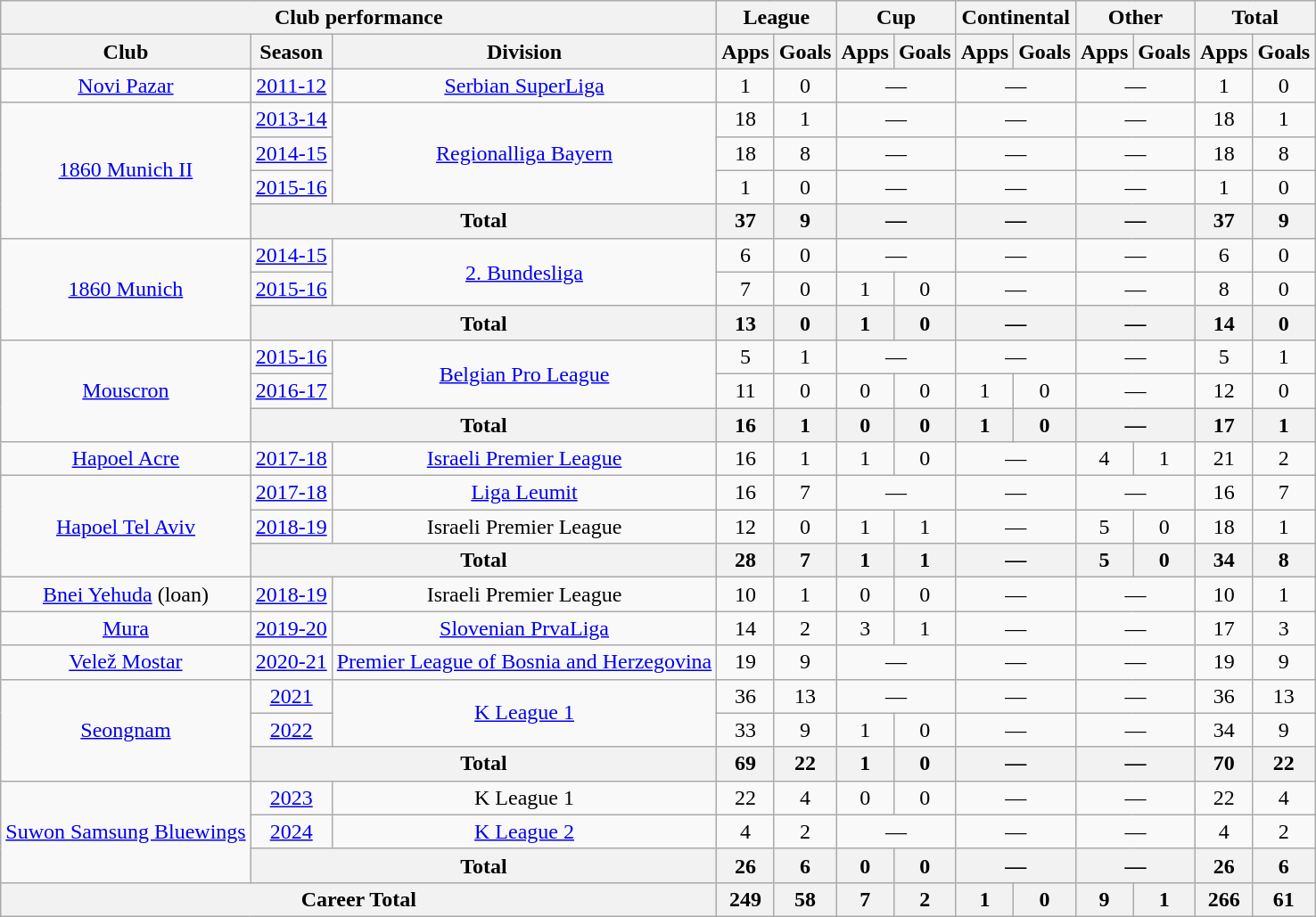<table class="wikitable" style="text-align: center">
<tr>
<th colspan="3">Club performance</th>
<th colspan="2">League</th>
<th colspan="2">Cup</th>
<th colspan="2">Continental</th>
<th colspan="2">Other</th>
<th colspan="3">Total</th>
</tr>
<tr>
<th>Club</th>
<th>Season</th>
<th>Division</th>
<th>Apps</th>
<th>Goals</th>
<th>Apps</th>
<th>Goals</th>
<th>Apps</th>
<th>Goals</th>
<th>Apps</th>
<th>Goals</th>
<th>Apps</th>
<th>Goals</th>
</tr>
<tr>
<td><a href='#'>Novi Pazar</a></td>
<td><a href='#'>2011-12</a></td>
<td><a href='#'>Serbian SuperLiga</a></td>
<td>1</td>
<td>0</td>
<td colspan="2">—</td>
<td colspan="2">—</td>
<td colspan="2">—</td>
<td>1</td>
<td>0</td>
</tr>
<tr>
<td rowspan="4"><a href='#'>1860 Munich II</a></td>
<td><a href='#'>2013-14</a></td>
<td rowspan="3"><a href='#'>Regionalliga Bayern</a></td>
<td>18</td>
<td>1</td>
<td colspan="2">—</td>
<td colspan="2">—</td>
<td colspan="2">—</td>
<td>18</td>
<td>1</td>
</tr>
<tr>
<td><a href='#'>2014-15</a></td>
<td>18</td>
<td>8</td>
<td colspan="2">—</td>
<td colspan="2">—</td>
<td colspan="2">—</td>
<td>18</td>
<td>8</td>
</tr>
<tr>
<td><a href='#'>2015-16</a></td>
<td>1</td>
<td>0</td>
<td colspan="2">—</td>
<td colspan="2">—</td>
<td colspan="2">—</td>
<td>1</td>
<td>0</td>
</tr>
<tr>
<th colspan="2">Total</th>
<th>37</th>
<th>9</th>
<th colspan="2">—</th>
<th colspan="2">—</th>
<th colspan="2">—</th>
<th>37</th>
<th>9</th>
</tr>
<tr>
<td rowspan="3"><a href='#'>1860 Munich</a></td>
<td><a href='#'>2014-15</a></td>
<td rowspan="2"><a href='#'>2. Bundesliga</a></td>
<td>6</td>
<td>0</td>
<td colspan="2">—</td>
<td colspan="2">—</td>
<td colspan="2">—</td>
<td>6</td>
<td>0</td>
</tr>
<tr>
<td><a href='#'>2015-16</a></td>
<td>7</td>
<td>0</td>
<td>1</td>
<td>0</td>
<td colspan="2">—</td>
<td colspan="2">—</td>
<td>8</td>
<td>0</td>
</tr>
<tr>
<th colspan="2">Total</th>
<th>13</th>
<th>0</th>
<th>1</th>
<th>0</th>
<th colspan="2">—</th>
<th colspan="2">—</th>
<th>14</th>
<th>0</th>
</tr>
<tr>
<td rowspan="3"><a href='#'>Mouscron</a></td>
<td><a href='#'>2015-16</a></td>
<td rowspan="2"><a href='#'>Belgian Pro League</a></td>
<td>5</td>
<td>1</td>
<td colspan="2">—</td>
<td colspan="2">—</td>
<td colspan="2">—</td>
<td>5</td>
<td>1</td>
</tr>
<tr>
<td><a href='#'>2016-17</a></td>
<td>11</td>
<td>0</td>
<td>0</td>
<td>0</td>
<td>1</td>
<td>0</td>
<td colspan="2">—</td>
<td>12</td>
<td>0</td>
</tr>
<tr>
<th colspan="2">Total</th>
<th>16</th>
<th>1</th>
<th>0</th>
<th>0</th>
<th>1</th>
<th>0</th>
<th colspan="2">—</th>
<th>17</th>
<th>1</th>
</tr>
<tr>
<td><a href='#'>Hapoel Acre</a></td>
<td><a href='#'>2017-18</a></td>
<td><a href='#'>Israeli Premier League</a></td>
<td>16</td>
<td>1</td>
<td>1</td>
<td>0</td>
<td colspan="2">—</td>
<td>4</td>
<td>1</td>
<td>21</td>
<td>2</td>
</tr>
<tr>
<td rowspan="3"><a href='#'>Hapoel Tel Aviv</a></td>
<td><a href='#'>2017-18</a></td>
<td><a href='#'>Liga Leumit</a></td>
<td>16</td>
<td>7</td>
<td colspan="2">—</td>
<td colspan="2">—</td>
<td colspan="2">—</td>
<td>16</td>
<td>7</td>
</tr>
<tr>
<td><a href='#'>2018-19</a></td>
<td>Israeli Premier League</td>
<td>12</td>
<td>0</td>
<td>1</td>
<td>1</td>
<td colspan="2">—</td>
<td>5</td>
<td>0</td>
<td>18</td>
<td>1</td>
</tr>
<tr>
<th colspan="2">Total</th>
<th>28</th>
<th>7</th>
<th>1</th>
<th>1</th>
<th colspan="2">—</th>
<th>5</th>
<th>0</th>
<th>34</th>
<th>8</th>
</tr>
<tr>
<td><a href='#'>Bnei Yehuda</a> (loan)</td>
<td><a href='#'>2018-19</a></td>
<td>Israeli Premier League</td>
<td>10</td>
<td>1</td>
<td>0</td>
<td>0</td>
<td colspan="2">—</td>
<td colspan="2">—</td>
<td>10</td>
<td>1</td>
</tr>
<tr>
<td><a href='#'>Mura</a></td>
<td><a href='#'>2019-20</a></td>
<td><a href='#'>Slovenian PrvaLiga</a></td>
<td>14</td>
<td>2</td>
<td>3</td>
<td>1</td>
<td colspan="2">—</td>
<td colspan="2">—</td>
<td>17</td>
<td>3</td>
</tr>
<tr>
<td><a href='#'>Velež Mostar</a></td>
<td><a href='#'>2020-21</a></td>
<td><a href='#'>Premier League of Bosnia and Herzegovina</a></td>
<td>19</td>
<td>9</td>
<td colspan="2">—</td>
<td colspan="2">—</td>
<td colspan="2">—</td>
<td>19</td>
<td>9</td>
</tr>
<tr>
<td rowspan="3"><a href='#'>Seongnam</a></td>
<td><a href='#'>2021</a></td>
<td rowspan="2"><a href='#'>K League 1</a></td>
<td>36</td>
<td>13</td>
<td colspan="2">—</td>
<td colspan="2">—</td>
<td colspan="2">—</td>
<td>36</td>
<td>13</td>
</tr>
<tr>
<td><a href='#'>2022</a></td>
<td>33</td>
<td>9</td>
<td>1</td>
<td>0</td>
<td colspan="2">—</td>
<td colspan="2">—</td>
<td>34</td>
<td>9</td>
</tr>
<tr>
<th colspan="2">Total</th>
<th>69</th>
<th>22</th>
<th>1</th>
<th>0</th>
<th colspan="2">—</th>
<th colspan="2">—</th>
<th>70</th>
<th>22</th>
</tr>
<tr>
<td rowspan="3"><a href='#'>Suwon Samsung Bluewings</a></td>
<td><a href='#'>2023</a></td>
<td>K League 1</td>
<td>22</td>
<td>4</td>
<td>0</td>
<td>0</td>
<td colspan="2">—</td>
<td colspan="2">—</td>
<td>22</td>
<td>4</td>
</tr>
<tr>
<td><a href='#'>2024</a></td>
<td><a href='#'>K League 2</a></td>
<td>4</td>
<td>2</td>
<td colspan="2">—</td>
<td colspan="2">—</td>
<td colspan="2">—</td>
<td>4</td>
<td>2</td>
</tr>
<tr>
<th colspan="2">Total</th>
<th>26</th>
<th>6</th>
<th>0</th>
<th>0</th>
<th colspan="2">—</th>
<th colspan="2">—</th>
<th>26</th>
<th>6</th>
</tr>
<tr>
<th colspan="3">Career Total</th>
<th>249</th>
<th>58</th>
<th>7</th>
<th>2</th>
<th>1</th>
<th>0</th>
<th>9</th>
<th>1</th>
<th>266</th>
<th>61</th>
</tr>
</table>
